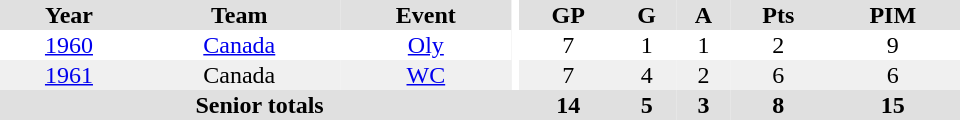<table border="0" cellpadding="1" cellspacing="0" ID="Table3" style="text-align:center; width:40em">
<tr bgcolor="#e0e0e0">
<th>Year</th>
<th>Team</th>
<th>Event</th>
<th rowspan="102" bgcolor="#ffffff"></th>
<th>GP</th>
<th>G</th>
<th>A</th>
<th>Pts</th>
<th>PIM</th>
</tr>
<tr>
<td><a href='#'>1960</a></td>
<td><a href='#'>Canada</a></td>
<td><a href='#'>Oly</a></td>
<td>7</td>
<td>1</td>
<td>1</td>
<td>2</td>
<td>9</td>
</tr>
<tr bgcolor="#f0f0f0">
<td><a href='#'>1961</a></td>
<td>Canada</td>
<td><a href='#'>WC</a></td>
<td>7</td>
<td>4</td>
<td>2</td>
<td>6</td>
<td>6</td>
</tr>
<tr bgcolor="#e0e0e0">
<th colspan="4">Senior totals</th>
<th>14</th>
<th>5</th>
<th>3</th>
<th>8</th>
<th>15</th>
</tr>
</table>
